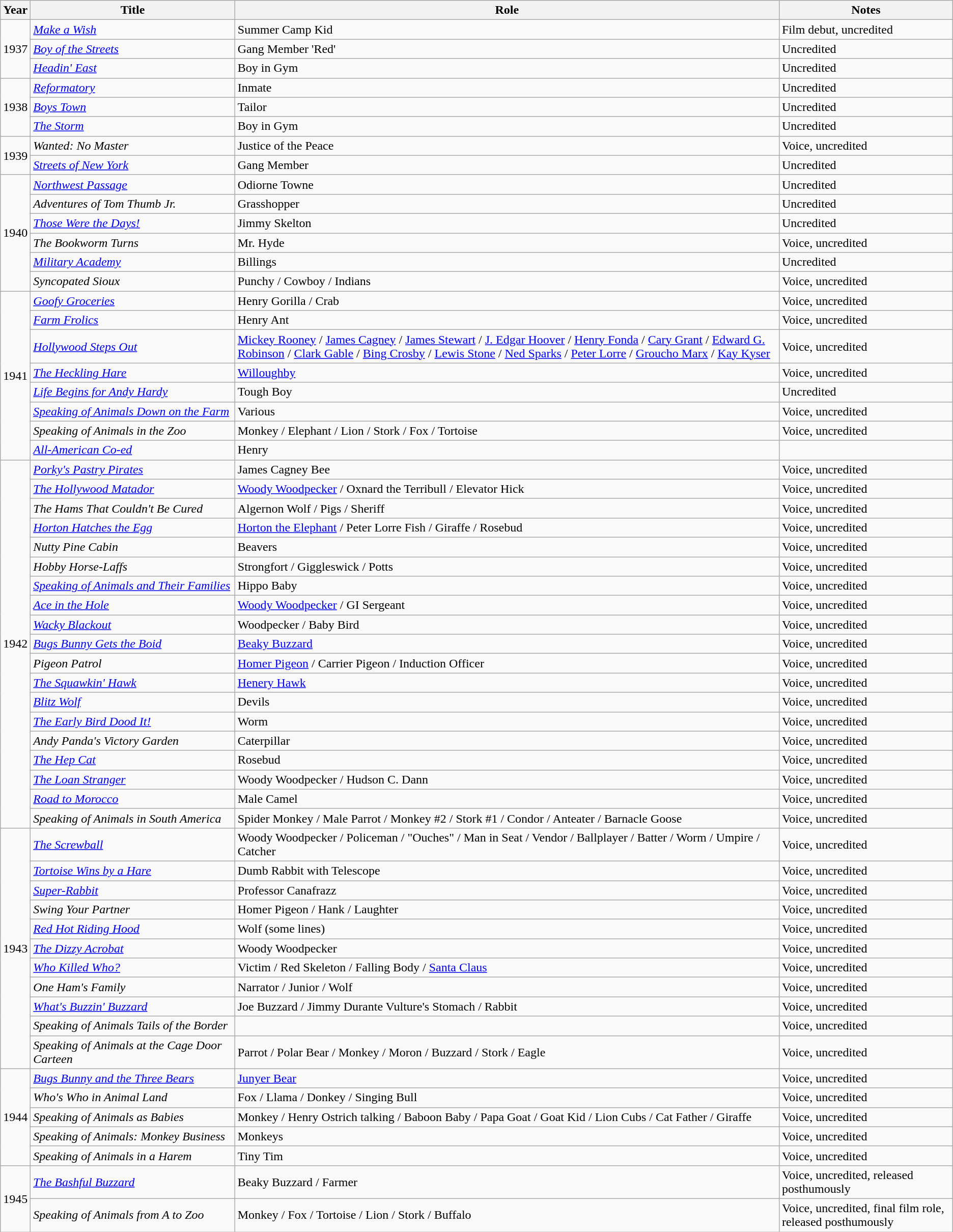<table class="wikitable">
<tr>
<th>Year</th>
<th>Title</th>
<th>Role</th>
<th>Notes</th>
</tr>
<tr>
<td rowspan="3">1937</td>
<td><em><a href='#'>Make a Wish</a></em></td>
<td>Summer Camp Kid</td>
<td>Film debut, uncredited</td>
</tr>
<tr>
<td><em><a href='#'>Boy of the Streets</a></em></td>
<td>Gang Member 'Red'</td>
<td>Uncredited</td>
</tr>
<tr>
<td><em><a href='#'>Headin' East</a></em></td>
<td>Boy in Gym</td>
<td>Uncredited</td>
</tr>
<tr>
<td rowspan="3">1938</td>
<td><em><a href='#'>Reformatory</a></em></td>
<td>Inmate</td>
<td>Uncredited</td>
</tr>
<tr>
<td><em><a href='#'>Boys Town</a></em></td>
<td>Tailor</td>
<td>Uncredited</td>
</tr>
<tr>
<td><em><a href='#'>The Storm</a></em></td>
<td>Boy in Gym</td>
<td>Uncredited</td>
</tr>
<tr>
<td rowspan="2">1939</td>
<td><em>Wanted: No Master</em></td>
<td>Justice of the Peace</td>
<td>Voice, uncredited</td>
</tr>
<tr>
<td><em><a href='#'>Streets of New York</a></em></td>
<td>Gang Member</td>
<td>Uncredited</td>
</tr>
<tr>
<td rowspan="6">1940</td>
<td><em><a href='#'>Northwest Passage</a></em></td>
<td>Odiorne Towne</td>
<td>Uncredited</td>
</tr>
<tr>
<td><em>Adventures of Tom Thumb Jr.</em></td>
<td>Grasshopper</td>
<td>Uncredited</td>
</tr>
<tr>
<td><em><a href='#'>Those Were the Days!</a></em></td>
<td>Jimmy Skelton</td>
<td>Uncredited</td>
</tr>
<tr>
<td><em>The Bookworm Turns</em></td>
<td>Mr. Hyde</td>
<td>Voice, uncredited</td>
</tr>
<tr>
<td><em><a href='#'>Military Academy</a></em></td>
<td>Billings</td>
<td>Uncredited</td>
</tr>
<tr>
<td><em>Syncopated Sioux</em></td>
<td>Punchy / Cowboy / Indians</td>
<td>Voice, uncredited</td>
</tr>
<tr>
<td rowspan="8">1941</td>
<td><em><a href='#'>Goofy Groceries</a></em></td>
<td>Henry Gorilla / Crab</td>
<td>Voice, uncredited</td>
</tr>
<tr>
<td><em><a href='#'>Farm Frolics</a></em></td>
<td>Henry Ant</td>
<td>Voice, uncredited</td>
</tr>
<tr>
<td><em><a href='#'>Hollywood Steps Out</a></em></td>
<td><a href='#'>Mickey Rooney</a> / <a href='#'>James Cagney</a> / <a href='#'>James Stewart</a> / <a href='#'>J. Edgar Hoover</a> / <a href='#'>Henry Fonda</a> / <a href='#'>Cary Grant</a> / <a href='#'>Edward G. Robinson</a> / <a href='#'>Clark Gable</a> / <a href='#'>Bing Crosby</a> / <a href='#'>Lewis Stone</a> / <a href='#'>Ned Sparks</a> / <a href='#'>Peter Lorre</a> / <a href='#'>Groucho Marx</a> / <a href='#'>Kay Kyser</a></td>
<td>Voice, uncredited</td>
</tr>
<tr>
<td><em><a href='#'>The Heckling Hare</a></em></td>
<td><a href='#'>Willoughby</a></td>
<td>Voice, uncredited</td>
</tr>
<tr>
<td><em><a href='#'>Life Begins for Andy Hardy</a></em></td>
<td>Tough Boy</td>
<td>Uncredited</td>
</tr>
<tr>
<td><em><a href='#'>Speaking of Animals Down on the Farm</a></em></td>
<td>Various</td>
<td>Voice, uncredited</td>
</tr>
<tr>
<td><em>Speaking of Animals in the Zoo</em></td>
<td>Monkey / Elephant / Lion / Stork / Fox / Tortoise</td>
<td>Voice, uncredited</td>
</tr>
<tr>
<td><em><a href='#'>All-American Co-ed</a></em></td>
<td>Henry</td>
<td></td>
</tr>
<tr>
<td rowspan="19">1942</td>
<td><em><a href='#'>Porky's Pastry Pirates</a></em></td>
<td>James Cagney Bee</td>
<td>Voice, uncredited</td>
</tr>
<tr>
<td><em><a href='#'>The Hollywood Matador</a></em></td>
<td><a href='#'>Woody Woodpecker</a> / Oxnard the Terribull / Elevator Hick</td>
<td>Voice, uncredited</td>
</tr>
<tr>
<td style="white-space:nowrap"><em>The Hams That Couldn't Be Cured</em></td>
<td>Algernon Wolf / Pigs / Sheriff</td>
<td>Voice, uncredited</td>
</tr>
<tr>
<td><em><a href='#'>Horton Hatches the Egg</a></em></td>
<td><a href='#'>Horton the Elephant</a> / Peter Lorre Fish / Giraffe / Rosebud</td>
<td>Voice, uncredited</td>
</tr>
<tr>
<td><em>Nutty Pine Cabin</em></td>
<td>Beavers</td>
<td>Voice, uncredited</td>
</tr>
<tr>
<td><em>Hobby Horse-Laffs</em></td>
<td>Strongfort / Giggleswick / Potts</td>
<td>Voice, uncredited</td>
</tr>
<tr>
<td><em><a href='#'>Speaking of Animals and Their Families</a></em></td>
<td>Hippo Baby</td>
<td>Voice, uncredited</td>
</tr>
<tr>
<td><em><a href='#'>Ace in the Hole</a></em></td>
<td><a href='#'>Woody Woodpecker</a> / GI Sergeant</td>
<td>Voice, uncredited</td>
</tr>
<tr>
<td><em><a href='#'>Wacky Blackout</a></em></td>
<td>Woodpecker / Baby Bird</td>
<td>Voice, uncredited</td>
</tr>
<tr>
<td><em><a href='#'>Bugs Bunny Gets the Boid</a></em></td>
<td><a href='#'>Beaky Buzzard</a></td>
<td>Voice, uncredited</td>
</tr>
<tr>
<td><em>Pigeon Patrol</em></td>
<td><a href='#'>Homer Pigeon</a> / Carrier Pigeon / Induction Officer</td>
<td>Voice, uncredited</td>
</tr>
<tr>
<td><em><a href='#'>The Squawkin' Hawk</a></em></td>
<td><a href='#'>Henery Hawk</a></td>
<td>Voice, uncredited</td>
</tr>
<tr>
<td><em><a href='#'>Blitz Wolf</a></em></td>
<td>Devils</td>
<td>Voice, uncredited</td>
</tr>
<tr>
<td><em><a href='#'>The Early Bird Dood It!</a></em></td>
<td>Worm</td>
<td>Voice, uncredited</td>
</tr>
<tr>
<td><em>Andy Panda's Victory Garden</em></td>
<td>Caterpillar</td>
<td>Voice, uncredited</td>
</tr>
<tr>
<td><em><a href='#'>The Hep Cat</a></em></td>
<td>Rosebud</td>
<td>Voice, uncredited</td>
</tr>
<tr>
<td><em><a href='#'>The Loan Stranger</a></em></td>
<td>Woody Woodpecker / Hudson C. Dann</td>
<td>Voice, uncredited</td>
</tr>
<tr>
<td><em><a href='#'>Road to Morocco</a></em></td>
<td>Male Camel</td>
<td>Voice, uncredited</td>
</tr>
<tr>
<td><em>Speaking of Animals in South America</em></td>
<td>Spider Monkey / Male Parrot / Monkey #2 / Stork #1 / Condor / Anteater / Barnacle Goose</td>
<td>Voice, uncredited</td>
</tr>
<tr>
<td rowspan="11">1943</td>
<td><em><a href='#'>The Screwball</a></em></td>
<td>Woody Woodpecker / Policeman / "Ouches" / Man in Seat / Vendor / Ballplayer / Batter / Worm / Umpire / Catcher</td>
<td>Voice, uncredited</td>
</tr>
<tr>
<td><em><a href='#'>Tortoise Wins by a Hare</a></em></td>
<td>Dumb Rabbit with Telescope</td>
<td>Voice, uncredited</td>
</tr>
<tr>
<td><em><a href='#'>Super-Rabbit</a></em></td>
<td>Professor Canafrazz</td>
<td>Voice, uncredited</td>
</tr>
<tr>
<td><em>Swing Your Partner</em></td>
<td>Homer Pigeon / Hank / Laughter</td>
<td>Voice, uncredited</td>
</tr>
<tr>
<td><em><a href='#'>Red Hot Riding Hood</a></em></td>
<td>Wolf (some lines)</td>
<td>Voice, uncredited</td>
</tr>
<tr>
<td><em><a href='#'>The Dizzy Acrobat</a></em></td>
<td>Woody Woodpecker</td>
<td>Voice, uncredited</td>
</tr>
<tr>
<td><em><a href='#'>Who Killed Who?</a></em></td>
<td>Victim / Red Skeleton / Falling Body / <a href='#'>Santa Claus</a></td>
<td>Voice, uncredited</td>
</tr>
<tr>
<td><em>One Ham's Family</em></td>
<td>Narrator / Junior / Wolf</td>
<td>Voice, uncredited</td>
</tr>
<tr>
<td><em><a href='#'>What's Buzzin' Buzzard</a></em></td>
<td>Joe Buzzard / Jimmy Durante Vulture's Stomach / Rabbit</td>
<td>Voice, uncredited</td>
</tr>
<tr>
<td><em>Speaking of Animals Tails of the Border</em></td>
<td></td>
<td>Voice, uncredited</td>
</tr>
<tr>
<td><em>Speaking of Animals at the Cage Door Carteen</em></td>
<td>Parrot / Polar Bear / Monkey / Moron / Buzzard / Stork / Eagle</td>
<td>Voice, uncredited</td>
</tr>
<tr>
<td rowspan="5">1944</td>
<td><em><a href='#'>Bugs Bunny and the Three Bears</a></em></td>
<td><a href='#'>Junyer Bear</a></td>
<td>Voice, uncredited</td>
</tr>
<tr>
<td><em>Who's Who in Animal Land</em></td>
<td>Fox / Llama / Donkey / Singing Bull</td>
<td>Voice, uncredited</td>
</tr>
<tr>
<td><em>Speaking of Animals as Babies</em></td>
<td>Monkey / Henry Ostrich talking / Baboon Baby / Papa Goat / Goat Kid / Lion Cubs / Cat Father / Giraffe</td>
<td>Voice, uncredited</td>
</tr>
<tr>
<td><em>Speaking of Animals: Monkey Business</em></td>
<td>Monkeys</td>
<td>Voice, uncredited</td>
</tr>
<tr>
<td><em>Speaking of Animals in a Harem</em></td>
<td>Tiny Tim</td>
<td>Voice, uncredited</td>
</tr>
<tr>
<td rowspan="2">1945</td>
<td><em><a href='#'>The Bashful Buzzard</a></em></td>
<td>Beaky Buzzard / Farmer</td>
<td>Voice, uncredited, released posthumously</td>
</tr>
<tr>
<td><em>Speaking of Animals from A to Zoo</em></td>
<td>Monkey / Fox / Tortoise / Lion / Stork / Buffalo</td>
<td>Voice, uncredited, final film role, released posthumously</td>
</tr>
</table>
